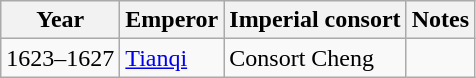<table class="wikitable">
<tr>
<th>Year</th>
<th>Emperor</th>
<th>Imperial consort</th>
<th>Notes</th>
</tr>
<tr>
<td>1623–1627</td>
<td><a href='#'>Tianqi</a></td>
<td>Consort Cheng</td>
<td></td>
</tr>
</table>
